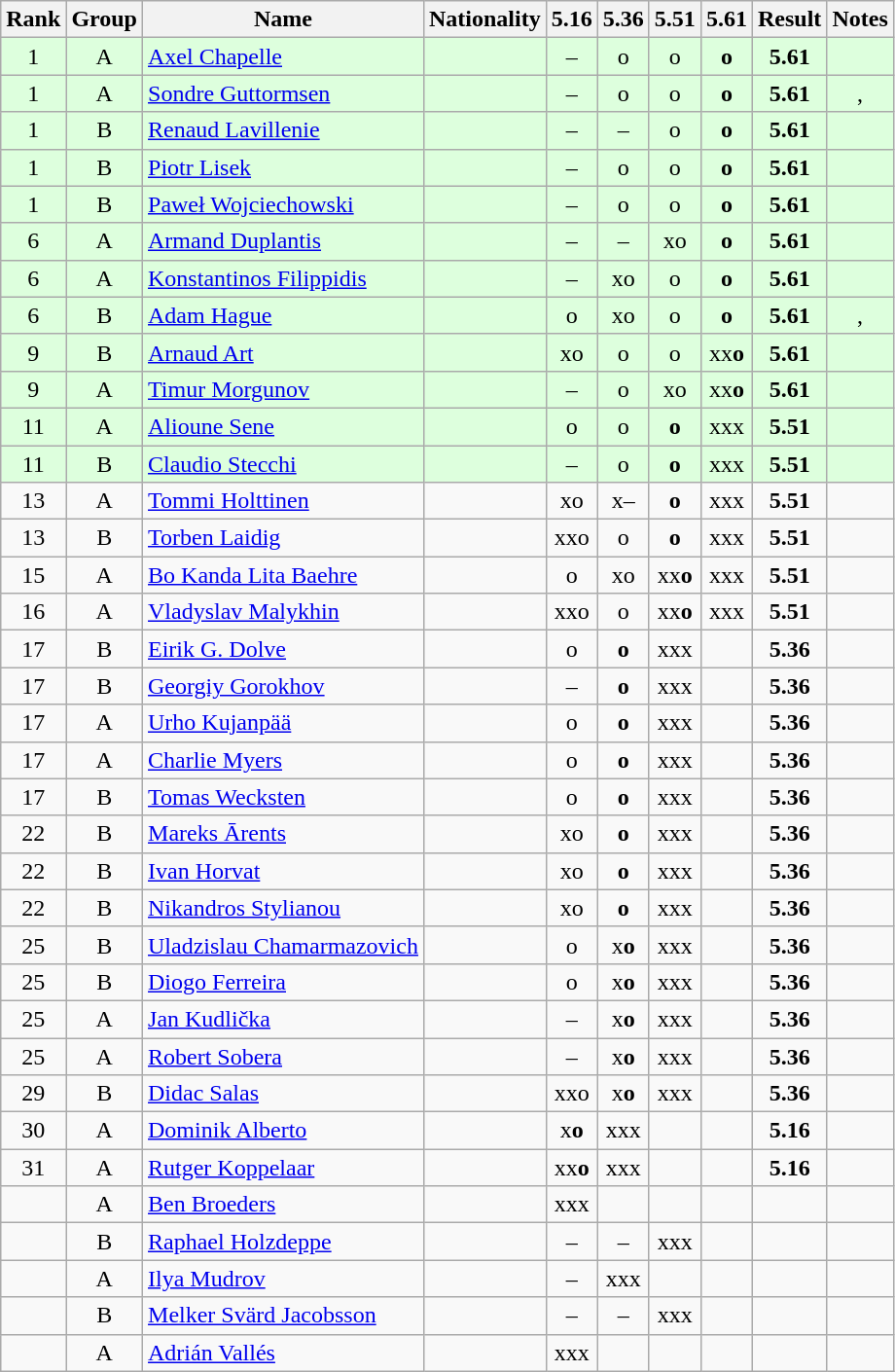<table class="wikitable sortable" style="text-align:center">
<tr>
<th>Rank</th>
<th>Group</th>
<th>Name</th>
<th>Nationality</th>
<th>5.16</th>
<th>5.36</th>
<th>5.51</th>
<th>5.61</th>
<th>Result</th>
<th>Notes</th>
</tr>
<tr bgcolor=ddffdd>
<td>1</td>
<td>A</td>
<td align=left><a href='#'>Axel Chapelle</a></td>
<td align=left></td>
<td>–</td>
<td>o</td>
<td>o</td>
<td><strong>o</strong></td>
<td><strong>5.61</strong></td>
<td></td>
</tr>
<tr bgcolor=ddffdd>
<td>1</td>
<td>A</td>
<td align=left><a href='#'>Sondre Guttormsen</a></td>
<td align=left></td>
<td>–</td>
<td>o</td>
<td>o</td>
<td><strong>o</strong></td>
<td><strong>5.61</strong></td>
<td>,</td>
</tr>
<tr bgcolor=ddffdd>
<td>1</td>
<td>B</td>
<td align=left><a href='#'>Renaud Lavillenie</a></td>
<td align=left></td>
<td>–</td>
<td>–</td>
<td>o</td>
<td><strong>o</strong></td>
<td><strong>5.61</strong></td>
<td></td>
</tr>
<tr bgcolor=ddffdd>
<td>1</td>
<td>B</td>
<td align=left><a href='#'>Piotr Lisek</a></td>
<td align=left></td>
<td>–</td>
<td>o</td>
<td>o</td>
<td><strong>o</strong></td>
<td><strong>5.61</strong></td>
<td></td>
</tr>
<tr bgcolor=ddffdd>
<td>1</td>
<td>B</td>
<td align=left><a href='#'>Paweł Wojciechowski</a></td>
<td align=left></td>
<td>–</td>
<td>o</td>
<td>o</td>
<td><strong>o</strong></td>
<td><strong>5.61</strong></td>
<td></td>
</tr>
<tr bgcolor=ddffdd>
<td>6</td>
<td>A</td>
<td align=left><a href='#'>Armand Duplantis</a></td>
<td align=left></td>
<td>–</td>
<td>–</td>
<td>xo</td>
<td><strong>o</strong></td>
<td><strong>5.61</strong></td>
<td></td>
</tr>
<tr bgcolor=ddffdd>
<td>6</td>
<td>A</td>
<td align=left><a href='#'>Konstantinos Filippidis</a></td>
<td align=left></td>
<td>–</td>
<td>xo</td>
<td>o</td>
<td><strong>o</strong></td>
<td><strong>5.61</strong></td>
<td></td>
</tr>
<tr bgcolor=ddffdd>
<td>6</td>
<td>B</td>
<td align=left><a href='#'>Adam Hague</a></td>
<td align=left></td>
<td>o</td>
<td>xo</td>
<td>o</td>
<td><strong>o</strong></td>
<td><strong>5.61</strong></td>
<td>,</td>
</tr>
<tr bgcolor=ddffdd>
<td>9</td>
<td>B</td>
<td align=left><a href='#'>Arnaud Art</a></td>
<td align=left></td>
<td>xo</td>
<td>o</td>
<td>o</td>
<td>xx<strong>o</strong></td>
<td><strong>5.61</strong></td>
<td></td>
</tr>
<tr bgcolor=ddffdd>
<td>9</td>
<td>A</td>
<td align=left><a href='#'>Timur Morgunov</a></td>
<td align=left></td>
<td>–</td>
<td>o</td>
<td>xo</td>
<td>xx<strong>o</strong></td>
<td><strong>5.61</strong></td>
<td></td>
</tr>
<tr bgcolor=ddffdd>
<td>11</td>
<td>A</td>
<td align=left><a href='#'>Alioune Sene</a></td>
<td align=left></td>
<td>o</td>
<td>o</td>
<td><strong>o</strong></td>
<td>xxx</td>
<td><strong>5.51</strong></td>
<td></td>
</tr>
<tr bgcolor=ddffdd>
<td>11</td>
<td>B</td>
<td align=left><a href='#'>Claudio Stecchi</a></td>
<td align=left></td>
<td>–</td>
<td>o</td>
<td><strong>o</strong></td>
<td>xxx</td>
<td><strong>5.51</strong></td>
<td></td>
</tr>
<tr>
<td>13</td>
<td>A</td>
<td align=left><a href='#'>Tommi Holttinen</a></td>
<td align=left></td>
<td>xo</td>
<td>x–</td>
<td><strong>o</strong></td>
<td>xxx</td>
<td><strong>5.51</strong></td>
<td></td>
</tr>
<tr>
<td>13</td>
<td>B</td>
<td align=left><a href='#'>Torben Laidig</a></td>
<td align=left></td>
<td>xxo</td>
<td>o</td>
<td><strong>o</strong></td>
<td>xxx</td>
<td><strong>5.51</strong></td>
<td></td>
</tr>
<tr>
<td>15</td>
<td>A</td>
<td align=left><a href='#'>Bo Kanda Lita Baehre</a></td>
<td align=left></td>
<td>o</td>
<td>xo</td>
<td>xx<strong>o</strong></td>
<td>xxx</td>
<td><strong>5.51</strong></td>
<td></td>
</tr>
<tr>
<td>16</td>
<td>A</td>
<td align=left><a href='#'>Vladyslav Malykhin</a></td>
<td align=left></td>
<td>xxo</td>
<td>o</td>
<td>xx<strong>o</strong></td>
<td>xxx</td>
<td><strong>5.51</strong></td>
<td></td>
</tr>
<tr>
<td>17</td>
<td>B</td>
<td align=left><a href='#'>Eirik G. Dolve</a></td>
<td align=left></td>
<td>o</td>
<td><strong>o</strong></td>
<td>xxx</td>
<td></td>
<td><strong>5.36</strong></td>
<td></td>
</tr>
<tr>
<td>17</td>
<td>B</td>
<td align=left><a href='#'>Georgiy Gorokhov</a></td>
<td align=left></td>
<td>–</td>
<td><strong>o</strong></td>
<td>xxx</td>
<td></td>
<td><strong>5.36</strong></td>
<td></td>
</tr>
<tr>
<td>17</td>
<td>A</td>
<td align=left><a href='#'>Urho Kujanpää</a></td>
<td align=left></td>
<td>o</td>
<td><strong>o</strong></td>
<td>xxx</td>
<td></td>
<td><strong>5.36</strong></td>
<td></td>
</tr>
<tr>
<td>17</td>
<td>A</td>
<td align=left><a href='#'>Charlie Myers</a></td>
<td align=left></td>
<td>o</td>
<td><strong>o</strong></td>
<td>xxx</td>
<td></td>
<td><strong>5.36</strong></td>
<td></td>
</tr>
<tr>
<td>17</td>
<td>B</td>
<td align=left><a href='#'>Tomas Wecksten</a></td>
<td align=left></td>
<td>o</td>
<td><strong>o</strong></td>
<td>xxx</td>
<td></td>
<td><strong>5.36</strong></td>
<td></td>
</tr>
<tr>
<td>22</td>
<td>B</td>
<td align=left><a href='#'>Mareks Ārents</a></td>
<td align=left></td>
<td>xo</td>
<td><strong>o</strong></td>
<td>xxx</td>
<td></td>
<td><strong>5.36</strong></td>
<td></td>
</tr>
<tr>
<td>22</td>
<td>B</td>
<td align=left><a href='#'>Ivan Horvat</a></td>
<td align=left></td>
<td>xo</td>
<td><strong>o</strong></td>
<td>xxx</td>
<td></td>
<td><strong>5.36</strong></td>
<td></td>
</tr>
<tr>
<td>22</td>
<td>B</td>
<td align=left><a href='#'>Nikandros Stylianou</a></td>
<td align=left></td>
<td>xo</td>
<td><strong>o</strong></td>
<td>xxx</td>
<td></td>
<td><strong>5.36</strong></td>
<td></td>
</tr>
<tr>
<td>25</td>
<td>B</td>
<td align=left><a href='#'>Uladzislau Chamarmazovich</a></td>
<td align=left></td>
<td>o</td>
<td>x<strong>o</strong></td>
<td>xxx</td>
<td></td>
<td><strong>5.36</strong></td>
<td></td>
</tr>
<tr>
<td>25</td>
<td>B</td>
<td align=left><a href='#'>Diogo Ferreira</a></td>
<td align=left></td>
<td>o</td>
<td>x<strong>o</strong></td>
<td>xxx</td>
<td></td>
<td><strong>5.36</strong></td>
<td></td>
</tr>
<tr>
<td>25</td>
<td>A</td>
<td align=left><a href='#'>Jan Kudlička</a></td>
<td align=left></td>
<td>–</td>
<td>x<strong>o</strong></td>
<td>xxx</td>
<td></td>
<td><strong>5.36</strong></td>
<td></td>
</tr>
<tr>
<td>25</td>
<td>A</td>
<td align=left><a href='#'>Robert Sobera</a></td>
<td align=left></td>
<td>–</td>
<td>x<strong>o</strong></td>
<td>xxx</td>
<td></td>
<td><strong>5.36</strong></td>
<td></td>
</tr>
<tr>
<td>29</td>
<td>B</td>
<td align=left><a href='#'>Didac Salas</a></td>
<td align=left></td>
<td>xxo</td>
<td>x<strong>o</strong></td>
<td>xxx</td>
<td></td>
<td><strong>5.36</strong></td>
<td></td>
</tr>
<tr>
<td>30</td>
<td>A</td>
<td align=left><a href='#'>Dominik Alberto</a></td>
<td align=left></td>
<td>x<strong>o</strong></td>
<td>xxx</td>
<td></td>
<td></td>
<td><strong>5.16</strong></td>
<td></td>
</tr>
<tr>
<td>31</td>
<td>A</td>
<td align=left><a href='#'>Rutger Koppelaar</a></td>
<td align=left></td>
<td>xx<strong>o</strong></td>
<td>xxx</td>
<td></td>
<td></td>
<td><strong>5.16</strong></td>
<td></td>
</tr>
<tr>
<td></td>
<td>A</td>
<td align=left><a href='#'>Ben Broeders</a></td>
<td align=left></td>
<td>xxx</td>
<td></td>
<td></td>
<td></td>
<td><strong></strong></td>
<td></td>
</tr>
<tr>
<td></td>
<td>B</td>
<td align=left><a href='#'>Raphael Holzdeppe</a></td>
<td align=left></td>
<td>–</td>
<td>–</td>
<td>xxx</td>
<td></td>
<td><strong></strong></td>
<td></td>
</tr>
<tr>
<td></td>
<td>A</td>
<td align=left><a href='#'>Ilya Mudrov</a></td>
<td align=left></td>
<td>–</td>
<td>xxx</td>
<td></td>
<td></td>
<td><strong></strong></td>
<td></td>
</tr>
<tr>
<td></td>
<td>B</td>
<td align=left><a href='#'>Melker Svärd Jacobsson</a></td>
<td align=left></td>
<td>–</td>
<td>–</td>
<td>xxx</td>
<td></td>
<td><strong></strong></td>
<td></td>
</tr>
<tr>
<td></td>
<td>A</td>
<td align=left><a href='#'>Adrián Vallés</a></td>
<td align=left></td>
<td>xxx</td>
<td></td>
<td></td>
<td></td>
<td><strong></strong></td>
<td></td>
</tr>
</table>
